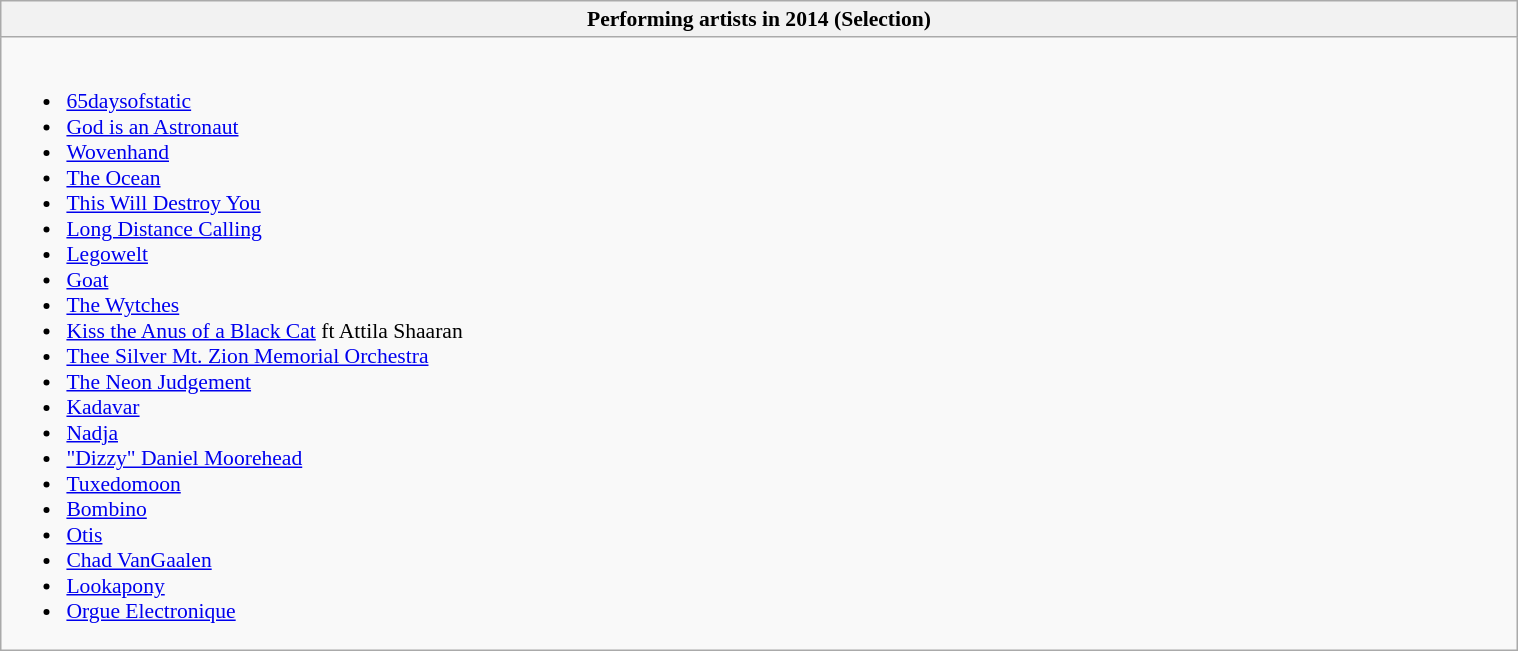<table class="wikitable collapsible collapsed" style="clear:none; font-size:90%; margin:0 auto; padding:0 auto;width:80%">
<tr>
<th style="text-align:center;">Performing artists in 2014 (Selection)</th>
</tr>
<tr>
<td><br><ul><li><a href='#'>65daysofstatic</a></li><li><a href='#'>God is an Astronaut</a></li><li><a href='#'>Wovenhand</a></li><li><a href='#'>The Ocean</a></li><li><a href='#'>This Will Destroy You</a></li><li><a href='#'>Long Distance Calling</a></li><li><a href='#'>Legowelt</a></li><li><a href='#'>Goat</a></li><li><a href='#'>The Wytches</a></li><li><a href='#'>Kiss the Anus of a Black Cat</a> ft Attila Shaaran</li><li><a href='#'>Thee Silver Mt. Zion Memorial Orchestra</a></li><li><a href='#'>The Neon Judgement</a></li><li><a href='#'>Kadavar</a></li><li><a href='#'>Nadja</a></li><li><a href='#'>"Dizzy" Daniel Moorehead</a></li><li><a href='#'>Tuxedomoon</a></li><li><a href='#'>Bombino</a></li><li><a href='#'>Otis</a></li><li><a href='#'>Chad VanGaalen</a></li><li><a href='#'>Lookapony</a></li><li><a href='#'>Orgue Electronique</a></li></ul></td>
</tr>
</table>
